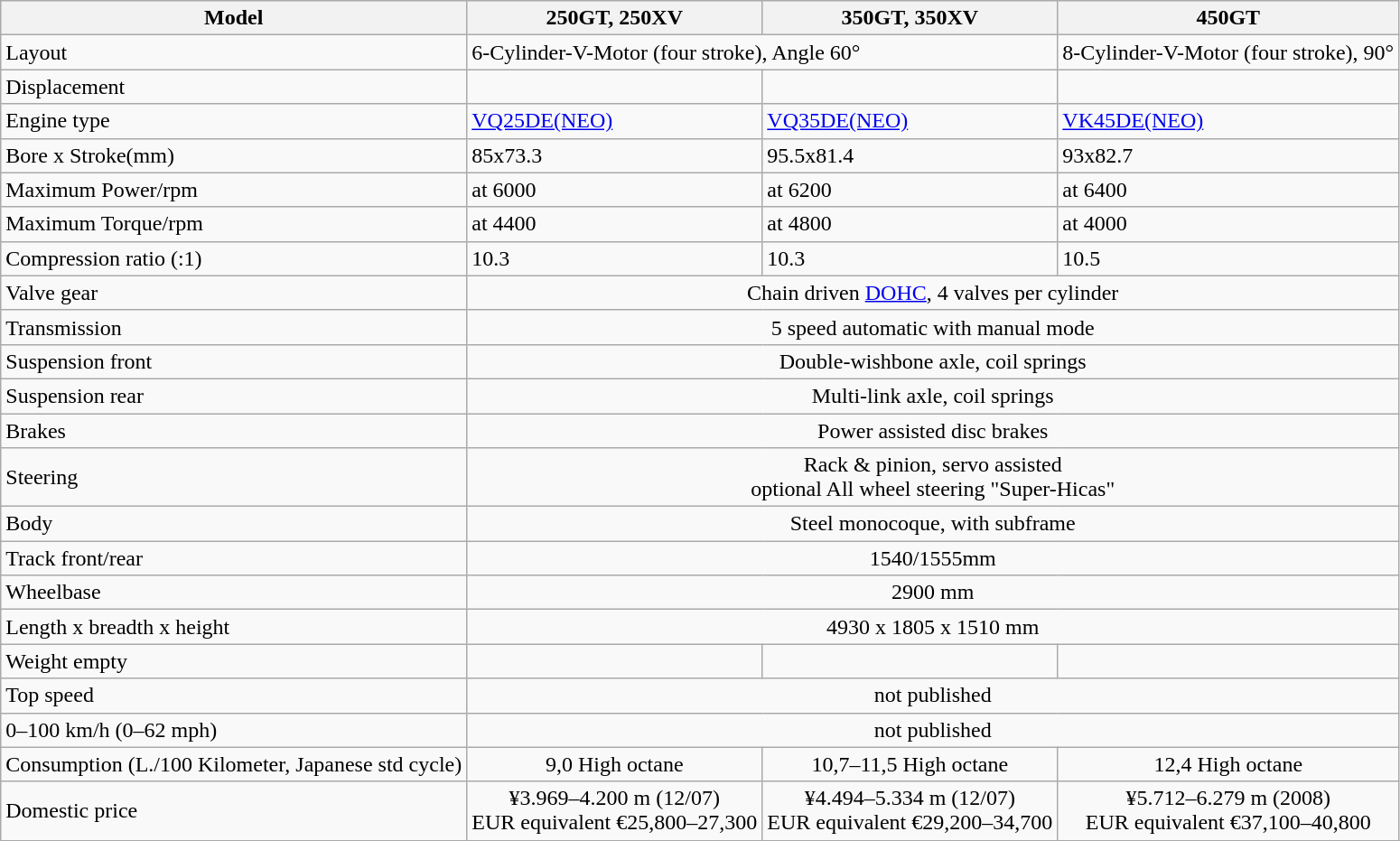<table class="wikitable collapsible">
<tr>
<th>Model</th>
<th>250GT, 250XV</th>
<th>350GT, 350XV</th>
<th>450GT</th>
</tr>
<tr>
<td>Layout</td>
<td colspan=2>6-Cylinder-V-Motor (four stroke), Angle 60°</td>
<td>8-Cylinder-V-Motor (four stroke), 90°</td>
</tr>
<tr>
<td>Displacement</td>
<td></td>
<td></td>
<td></td>
</tr>
<tr>
<td>Engine type</td>
<td><a href='#'>VQ25DE(NEO)</a></td>
<td><a href='#'>VQ35DE(NEO)</a></td>
<td><a href='#'>VK45DE(NEO)</a></td>
</tr>
<tr>
<td>Bore x Stroke(mm)</td>
<td>85x73.3</td>
<td>95.5x81.4</td>
<td>93x82.7</td>
</tr>
<tr>
<td>Maximum Power/rpm</td>
<td> at 6000</td>
<td> at 6200</td>
<td> at 6400</td>
</tr>
<tr>
<td>Maximum Torque/rpm</td>
<td> at 4400</td>
<td> at 4800</td>
<td> at 4000</td>
</tr>
<tr>
<td>Compression ratio (:1)</td>
<td>10.3</td>
<td>10.3</td>
<td>10.5</td>
</tr>
<tr>
<td>Valve gear</td>
<td colspan=3 align="center">Chain driven <a href='#'>DOHC</a>, 4 valves per cylinder</td>
</tr>
<tr>
<td>Transmission</td>
<td colspan=3 align="center">5 speed automatic with manual mode</td>
</tr>
<tr>
<td>Suspension front</td>
<td colspan=3 align="center">Double-wishbone axle, coil springs</td>
</tr>
<tr>
<td>Suspension rear</td>
<td colspan=3 align="center">Multi-link axle, coil springs</td>
</tr>
<tr>
<td>Brakes</td>
<td colspan=3 align="center">Power assisted disc brakes</td>
</tr>
<tr>
<td>Steering</td>
<td colspan=3 align="center">Rack & pinion, servo assisted<br>optional All wheel steering "Super-Hicas"</td>
</tr>
<tr>
<td>Body</td>
<td colspan=3 align="center">Steel monocoque, with subframe</td>
</tr>
<tr>
<td>Track front/rear</td>
<td colspan=3 align="center">1540/1555mm</td>
</tr>
<tr>
<td>Wheelbase</td>
<td colspan=3 align="center">2900 mm</td>
</tr>
<tr>
<td>Length x breadth x height</td>
<td colspan=3 align="center">4930 x 1805 x 1510 mm</td>
</tr>
<tr>
<td>Weight empty</td>
<td align="center"></td>
<td align="center"></td>
<td align="center"></td>
</tr>
<tr>
<td>Top speed</td>
<td colspan=3 align="center">not published</td>
</tr>
<tr>
<td>0–100 km/h (0–62 mph)</td>
<td colspan="3" align="center">not published</td>
</tr>
<tr>
<td>Consumption (L./100 Kilometer, Japanese std cycle)</td>
<td align="center">9,0 High octane</td>
<td align="center">10,7–11,5 High octane</td>
<td align="center">12,4 High octane</td>
</tr>
<tr>
<td>Domestic price</td>
<td align="center">¥3.969–4.200 m (12/07)<br>EUR equivalent €25,800–27,300</td>
<td align="center">¥4.494–5.334 m (12/07)<br>EUR equivalent €29,200–34,700</td>
<td align="center">¥5.712–6.279 m (2008)<br>EUR equivalent €37,100–40,800</td>
</tr>
</table>
